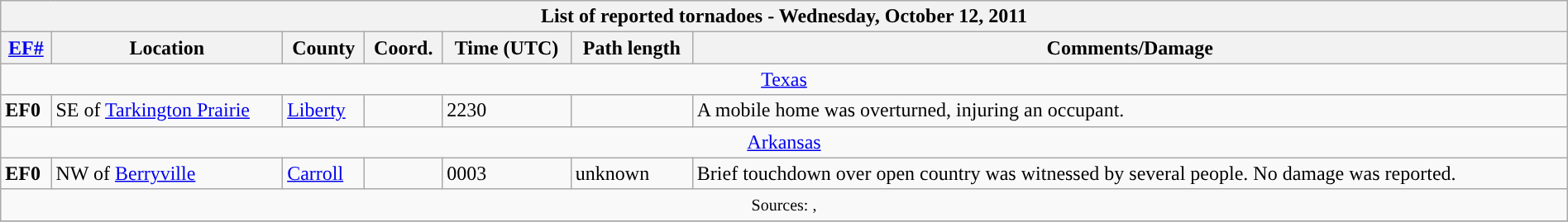<table class="wikitable collapsible" width="100%">
<tr>
<th colspan="7">List of reported tornadoes - Wednesday, October 12, 2011</th>
</tr>
<tr>
<th><a href='#'>EF#</a></th>
<th>Location</th>
<th>County</th>
<th>Coord.</th>
<th>Time (UTC)</th>
<th>Path length</th>
<th>Comments/Damage</th>
</tr>
<tr>
<td colspan="7" align=center><a href='#'>Texas</a></td>
</tr>
<tr>
<td><strong>EF0</strong></td>
<td>SE of <a href='#'>Tarkington Prairie</a></td>
<td><a href='#'>Liberty</a></td>
<td></td>
<td>2230</td>
<td></td>
<td>A mobile home was overturned, injuring an occupant.</td>
</tr>
<tr>
<td colspan="7" align=center><a href='#'>Arkansas</a></td>
</tr>
<tr>
<td><strong>EF0</strong></td>
<td>NW of <a href='#'>Berryville</a></td>
<td><a href='#'>Carroll</a></td>
<td></td>
<td>0003</td>
<td>unknown</td>
<td>Brief touchdown over open country was witnessed by several people. No damage was reported.</td>
</tr>
<tr>
<td colspan="7" align=center><small>Sources: , </small></td>
</tr>
<tr>
</tr>
</table>
